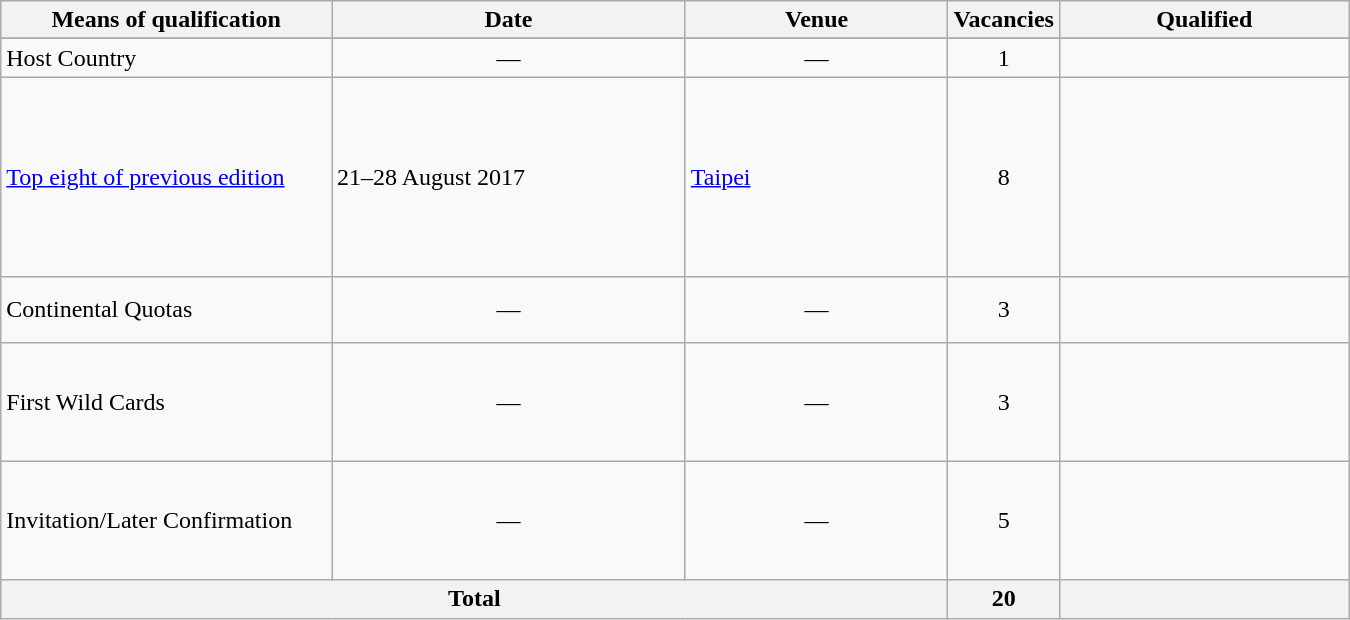<table class="wikitable" width=900>
<tr>
<th width=25%>Means of qualification</th>
<th width=27%>Date</th>
<th width=20%>Venue</th>
<th width=6%>Vacancies</th>
<th width=22%>Qualified</th>
</tr>
<tr>
</tr>
<tr>
<td>Host Country</td>
<td style="text-align:center;">—</td>
<td style="text-align:center;">—</td>
<td style="text-align:center;">1</td>
<td></td>
</tr>
<tr>
<td><a href='#'>Top eight of previous edition</a></td>
<td>21–28 August 2017</td>
<td> <a href='#'>Taipei</a></td>
<td style="text-align:center;">8</td>
<td><br><br><br><br><br><br><br></td>
</tr>
<tr>
<td>Continental Quotas</td>
<td style="text-align:center;">—</td>
<td style="text-align:center;">—</td>
<td style="text-align:center;">3</td>
<td><br><br></td>
</tr>
<tr>
<td>First Wild Cards</td>
<td style="text-align:center;">—</td>
<td style="text-align:center;">—</td>
<td style="text-align:center;">3</td>
<td><br><br> <br> <s></s><br><s></s></td>
</tr>
<tr>
<td>Invitation/Later Confirmation</td>
<td style="text-align:center;">—</td>
<td style="text-align:center;">—</td>
<td style="text-align:center;">5</td>
<td><br><br><br><br></td>
</tr>
<tr>
<th colspan="3">Total</th>
<th>20</th>
<th></th>
</tr>
</table>
